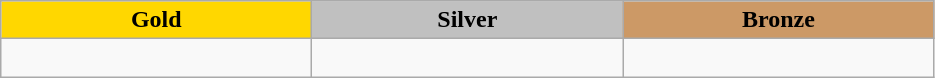<table class="wikitable" style="text-align:left">
<tr align="center">
<td width=200 bgcolor=gold><strong>Gold</strong></td>
<td width=200 bgcolor=silver><strong>Silver</strong></td>
<td width=200 bgcolor=CC9966><strong>Bronze</strong></td>
</tr>
<tr>
<td></td>
<td></td>
<td><br></td>
</tr>
</table>
